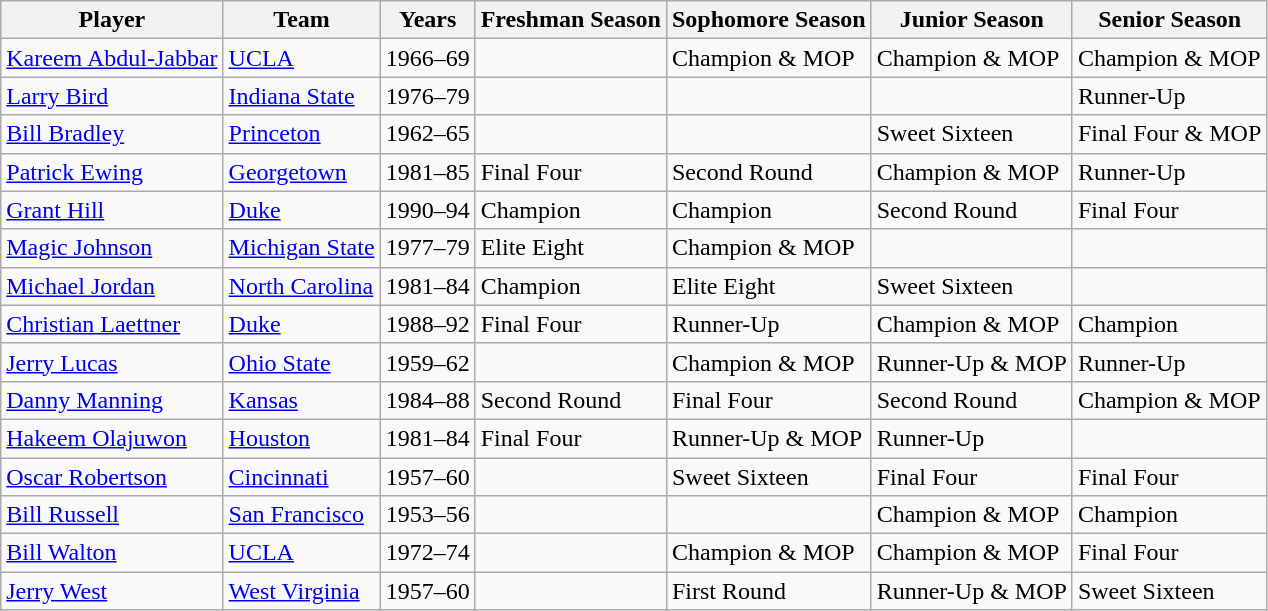<table class="wikitable">
<tr>
<th>Player</th>
<th>Team</th>
<th>Years</th>
<th>Freshman Season</th>
<th>Sophomore Season</th>
<th>Junior Season</th>
<th>Senior Season</th>
</tr>
<tr>
<td><a href='#'>Kareem Abdul-Jabbar</a></td>
<td><a href='#'>UCLA</a></td>
<td>1966–69</td>
<td></td>
<td>Champion & MOP</td>
<td>Champion & MOP</td>
<td>Champion & MOP</td>
</tr>
<tr>
<td><a href='#'>Larry Bird</a></td>
<td><a href='#'>Indiana State</a></td>
<td>1976–79</td>
<td></td>
<td></td>
<td></td>
<td>Runner-Up</td>
</tr>
<tr>
<td><a href='#'>Bill Bradley</a></td>
<td><a href='#'>Princeton</a></td>
<td>1962–65</td>
<td></td>
<td></td>
<td>Sweet Sixteen</td>
<td>Final Four & MOP</td>
</tr>
<tr>
<td><a href='#'>Patrick Ewing</a></td>
<td><a href='#'>Georgetown</a></td>
<td>1981–85</td>
<td>Final Four</td>
<td>Second Round</td>
<td>Champion & MOP</td>
<td>Runner-Up</td>
</tr>
<tr>
<td><a href='#'>Grant Hill</a></td>
<td><a href='#'>Duke</a></td>
<td>1990–94</td>
<td>Champion</td>
<td>Champion</td>
<td>Second Round</td>
<td>Final Four</td>
</tr>
<tr>
<td><a href='#'>Magic Johnson</a></td>
<td><a href='#'>Michigan State</a></td>
<td>1977–79</td>
<td>Elite Eight</td>
<td>Champion & MOP</td>
<td></td>
<td></td>
</tr>
<tr>
<td><a href='#'>Michael Jordan</a></td>
<td><a href='#'>North Carolina</a></td>
<td>1981–84</td>
<td>Champion</td>
<td>Elite Eight</td>
<td>Sweet Sixteen</td>
<td></td>
</tr>
<tr>
<td><a href='#'>Christian Laettner</a></td>
<td><a href='#'>Duke</a></td>
<td>1988–92</td>
<td>Final Four</td>
<td>Runner-Up</td>
<td>Champion & MOP</td>
<td>Champion</td>
</tr>
<tr>
<td><a href='#'>Jerry Lucas</a></td>
<td><a href='#'>Ohio State</a></td>
<td>1959–62</td>
<td></td>
<td>Champion & MOP</td>
<td>Runner-Up & MOP</td>
<td>Runner-Up</td>
</tr>
<tr>
<td><a href='#'>Danny Manning</a></td>
<td><a href='#'>Kansas</a></td>
<td>1984–88</td>
<td>Second Round</td>
<td>Final Four</td>
<td>Second Round</td>
<td>Champion & MOP</td>
</tr>
<tr>
<td><a href='#'>Hakeem Olajuwon</a></td>
<td><a href='#'>Houston</a></td>
<td>1981–84</td>
<td>Final Four</td>
<td>Runner-Up & MOP</td>
<td>Runner-Up</td>
<td></td>
</tr>
<tr>
<td><a href='#'>Oscar Robertson</a></td>
<td><a href='#'>Cincinnati</a></td>
<td>1957–60</td>
<td></td>
<td>Sweet Sixteen</td>
<td>Final Four</td>
<td>Final Four</td>
</tr>
<tr>
<td><a href='#'>Bill Russell</a></td>
<td><a href='#'>San Francisco</a></td>
<td>1953–56</td>
<td></td>
<td></td>
<td>Champion & MOP</td>
<td>Champion</td>
</tr>
<tr>
<td><a href='#'>Bill Walton</a></td>
<td><a href='#'>UCLA</a></td>
<td>1972–74</td>
<td></td>
<td>Champion & MOP</td>
<td>Champion & MOP</td>
<td>Final Four</td>
</tr>
<tr>
<td><a href='#'>Jerry West</a></td>
<td><a href='#'>West Virginia</a></td>
<td>1957–60</td>
<td></td>
<td>First Round</td>
<td>Runner-Up & MOP</td>
<td>Sweet Sixteen</td>
</tr>
</table>
